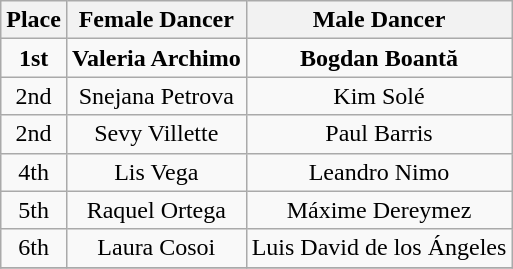<table class="wikitable" style="text-align:center">
<tr>
<th>Place</th>
<th>Female Dancer</th>
<th>Male Dancer</th>
</tr>
<tr>
<td><strong>1st</strong></td>
<td> <strong>Valeria Archimo</strong></td>
<td> <strong>Bogdan Boantă</strong></td>
</tr>
<tr>
<td>2nd</td>
<td> Snejana Petrova</td>
<td> Kim Solé</td>
</tr>
<tr>
<td>2nd</td>
<td> Sevy Villette</td>
<td> Paul Barris</td>
</tr>
<tr>
<td>4th</td>
<td> Lis Vega</td>
<td> Leandro Nimo</td>
</tr>
<tr>
<td>5th</td>
<td> Raquel Ortega</td>
<td> Máxime Dereymez</td>
</tr>
<tr>
<td>6th</td>
<td> Laura Cosoi</td>
<td> Luis David de los Ángeles</td>
</tr>
<tr>
</tr>
</table>
